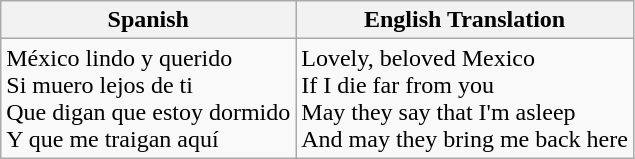<table class="wikitable" border="0">
<tr>
<th><strong>Spanish</strong></th>
<th><strong>English Translation</strong></th>
</tr>
<tr>
<td>México lindo y querido <br> Si muero lejos de ti<br> Que digan que estoy dormido<br> Y que me traigan aquí</td>
<td>Lovely, beloved Mexico <br> If I die far from you<br> May they say that I'm asleep<br> And may they bring me back here</td>
</tr>
</table>
